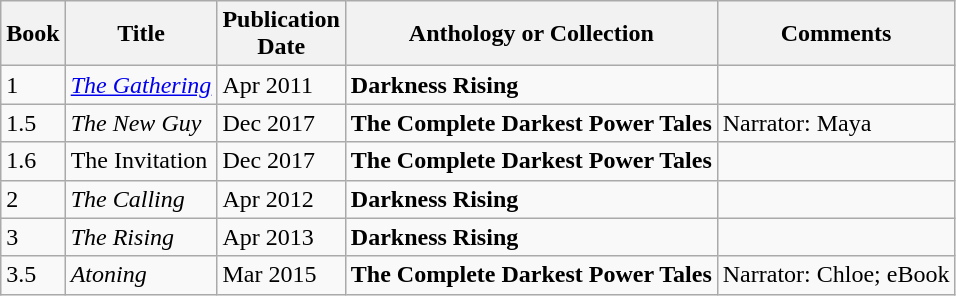<table class="wikitable">
<tr>
<th>Book<br></th>
<th>Title</th>
<th>Publication<br>Date</th>
<th>Anthology or Collection</th>
<th>Comments</th>
</tr>
<tr>
<td>1</td>
<td><em><a href='#'>The Gathering</a></em></td>
<td>Apr 2011</td>
<td><strong>Darkness Rising</strong></td>
<td></td>
</tr>
<tr>
<td>1.5</td>
<td><em>The New Guy</em></td>
<td>Dec 2017</td>
<td><strong>The Complete Darkest Power Tales</strong></td>
<td>Narrator: Maya</td>
</tr>
<tr>
<td>1.6</td>
<td>The Invitation</td>
<td>Dec 2017</td>
<td><strong>The Complete Darkest Power Tales</strong></td>
<td></td>
</tr>
<tr>
<td>2</td>
<td><em>The Calling</em></td>
<td>Apr 2012</td>
<td><strong>Darkness Rising</strong></td>
<td></td>
</tr>
<tr>
<td>3</td>
<td><em>The Rising</em></td>
<td>Apr 2013</td>
<td><strong>Darkness Rising</strong></td>
<td></td>
</tr>
<tr>
<td>3.5</td>
<td><em>Atoning</em></td>
<td>Mar 2015</td>
<td><strong>The Complete Darkest Power Tales</strong></td>
<td>Narrator: Chloe; eBook</td>
</tr>
</table>
